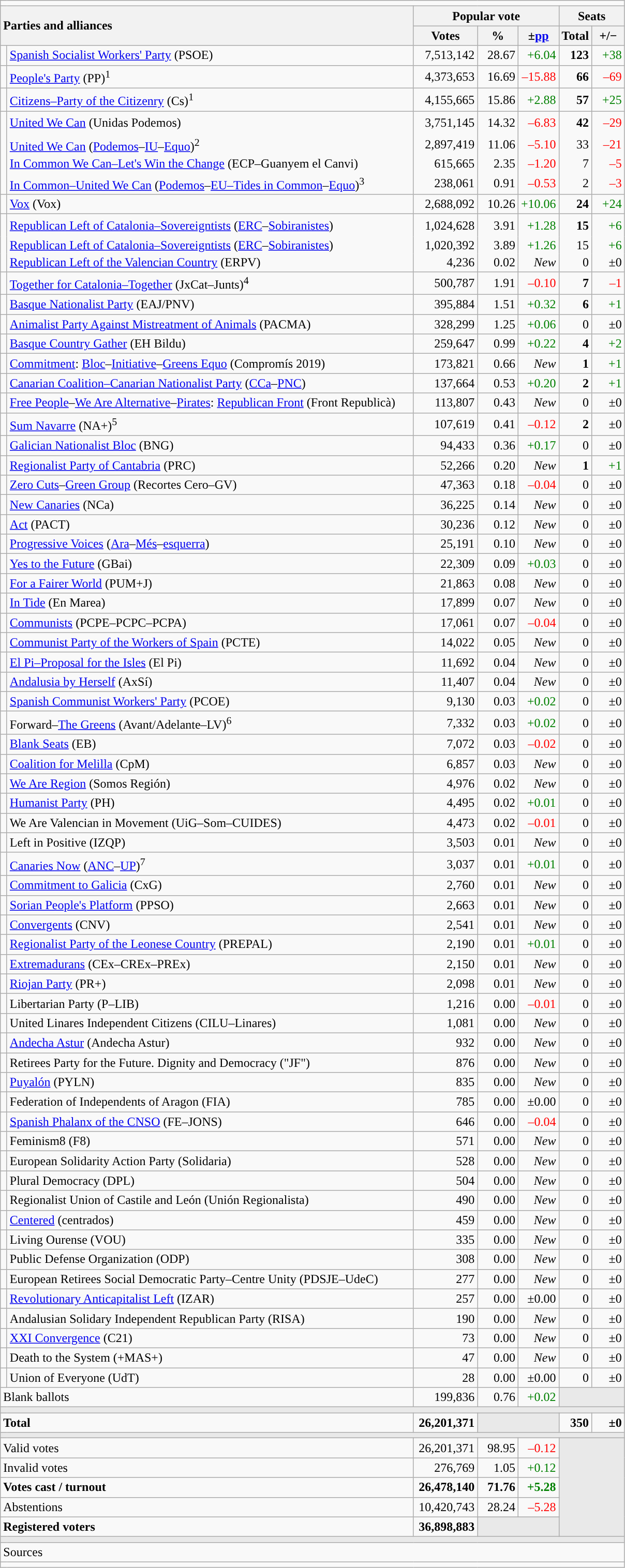<table class="wikitable" style="text-align:right;">
<tr>
<td colspan="7"></td>
</tr>
<tr>
<th style="text-align:left;" rowspan="2" colspan="2" width="525">Parties and alliances</th>
<th colspan="3">Popular vote</th>
<th colspan="2">Seats</th>
</tr>
<tr>
<th width="75">Votes</th>
<th width="45">%</th>
<th width="45">±<a href='#'>pp</a></th>
<th width="35">Total</th>
<th width="35">+/−</th>
</tr>
<tr>
<td width="1" style="color:inherit;background:"></td>
<td align="left"><a href='#'>Spanish Socialist Workers' Party</a> (PSOE)</td>
<td>7,513,142</td>
<td>28.67</td>
<td style="color:green;">+6.04</td>
<td><strong>123</strong></td>
<td style="color:green;">+38</td>
</tr>
<tr>
<td style="color:inherit;background:"></td>
<td align="left"><a href='#'>People's Party</a> (PP)<sup>1</sup></td>
<td>4,373,653</td>
<td>16.69</td>
<td style="color:red;">–15.88</td>
<td><strong>66</strong></td>
<td style="color:red;">–69</td>
</tr>
<tr>
<td style="color:inherit;background:"></td>
<td align="left"><a href='#'>Citizens–Party of the Citizenry</a> (Cs)<sup>1</sup></td>
<td>4,155,665</td>
<td>15.86</td>
<td style="color:green;">+2.88</td>
<td><strong>57</strong></td>
<td style="color:green;">+25</td>
</tr>
<tr style="line-height:22px;">
<td rowspan="4" style="color:inherit;background:"></td>
<td align="left"><a href='#'>United We Can</a> (Unidas Podemos)</td>
<td>3,751,145</td>
<td>14.32</td>
<td style="color:red;">–6.83</td>
<td><strong>42</strong></td>
<td style="color:red;">–29</td>
</tr>
<tr style="border-bottom-style:hidden; border-top-style:hidden; line-height:16px;">
<td align="left"><span><a href='#'>United We Can</a> (<a href='#'>Podemos</a>–<a href='#'>IU</a>–<a href='#'>Equo</a>)<sup>2</sup></span></td>
<td>2,897,419</td>
<td>11.06</td>
<td style="color:red;">–5.10</td>
<td>33</td>
<td style="color:red;">–21</td>
</tr>
<tr style="border-bottom-style:hidden; line-height:16px;">
<td align="left"><span><a href='#'>In Common We Can–Let's Win the Change</a> (ECP–Guanyem el Canvi)</span></td>
<td>615,665</td>
<td>2.35</td>
<td style="color:red;">–1.20</td>
<td>7</td>
<td style="color:red;">–5</td>
</tr>
<tr style="line-height:16px;">
<td align="left"><span><a href='#'>In Common–United We Can</a> (<a href='#'>Podemos</a>–<a href='#'>EU–Tides in Common</a>–<a href='#'>Equo</a>)<sup>3</sup></span></td>
<td>238,061</td>
<td>0.91</td>
<td style="color:red;">–0.53</td>
<td>2</td>
<td style="color:red;">–3</td>
</tr>
<tr>
<td style="color:inherit;background:"></td>
<td align="left"><a href='#'>Vox</a> (Vox)</td>
<td>2,688,092</td>
<td>10.26</td>
<td style="color:green;">+10.06</td>
<td><strong>24</strong></td>
<td style="color:green;">+24</td>
</tr>
<tr style="line-height:22px;">
<td rowspan="3" style="color:inherit;background:"></td>
<td align="left"><a href='#'>Republican Left of Catalonia–Sovereigntists</a> (<a href='#'>ERC</a>–<a href='#'>Sobiranistes</a>)</td>
<td>1,024,628</td>
<td>3.91</td>
<td style="color:green;">+1.28</td>
<td><strong>15</strong></td>
<td style="color:green;">+6</td>
</tr>
<tr style="border-bottom-style:hidden; border-top-style:hidden; line-height:16px;">
<td align="left"><span><a href='#'>Republican Left of Catalonia–Sovereigntists</a> (<a href='#'>ERC</a>–<a href='#'>Sobiranistes</a>)</span></td>
<td>1,020,392</td>
<td>3.89</td>
<td style="color:green;">+1.26</td>
<td>15</td>
<td style="color:green;">+6</td>
</tr>
<tr style="line-height:16px;">
<td align="left"><span><a href='#'>Republican Left of the Valencian Country</a> (ERPV)</span></td>
<td>4,236</td>
<td>0.02</td>
<td><em>New</em></td>
<td>0</td>
<td>±0</td>
</tr>
<tr>
<td style="color:inherit;background:"></td>
<td align="left"><a href='#'>Together for Catalonia–Together</a> (JxCat–Junts)<sup>4</sup></td>
<td>500,787</td>
<td>1.91</td>
<td style="color:red;">–0.10</td>
<td><strong>7</strong></td>
<td style="color:red;">–1</td>
</tr>
<tr>
<td style="color:inherit;background:"></td>
<td align="left"><a href='#'>Basque Nationalist Party</a> (EAJ/PNV)</td>
<td>395,884</td>
<td>1.51</td>
<td style="color:green;">+0.32</td>
<td><strong>6</strong></td>
<td style="color:green;">+1</td>
</tr>
<tr>
<td style="color:inherit;background:"></td>
<td align="left"><a href='#'>Animalist Party Against Mistreatment of Animals</a> (PACMA)</td>
<td>328,299</td>
<td>1.25</td>
<td style="color:green;">+0.06</td>
<td>0</td>
<td>±0</td>
</tr>
<tr>
<td style="color:inherit;background:"></td>
<td align="left"><a href='#'>Basque Country Gather</a> (EH Bildu)</td>
<td>259,647</td>
<td>0.99</td>
<td style="color:green;">+0.22</td>
<td><strong>4</strong></td>
<td style="color:green;">+2</td>
</tr>
<tr>
<td style="color:inherit;background:"></td>
<td align="left"><a href='#'>Commitment</a>: <a href='#'>Bloc</a>–<a href='#'>Initiative</a>–<a href='#'>Greens Equo</a> (Compromís 2019)</td>
<td>173,821</td>
<td>0.66</td>
<td><em>New</em></td>
<td><strong>1</strong></td>
<td style="color:green;">+1</td>
</tr>
<tr>
<td style="color:inherit;background:"></td>
<td align="left"><a href='#'>Canarian Coalition–Canarian Nationalist Party</a> (<a href='#'>CCa</a>–<a href='#'>PNC</a>)</td>
<td>137,664</td>
<td>0.53</td>
<td style="color:green;">+0.20</td>
<td><strong>2</strong></td>
<td style="color:green;">+1</td>
</tr>
<tr>
<td style="color:inherit;background:"></td>
<td align="left"><a href='#'>Free People</a>–<a href='#'>We Are Alternative</a>–<a href='#'>Pirates</a>: <a href='#'>Republican Front</a> (Front Republicà)</td>
<td>113,807</td>
<td>0.43</td>
<td><em>New</em></td>
<td>0</td>
<td>±0</td>
</tr>
<tr>
<td style="color:inherit;background:"></td>
<td align="left"><a href='#'>Sum Navarre</a> (NA+)<sup>5</sup></td>
<td>107,619</td>
<td>0.41</td>
<td style="color:red;">–0.12</td>
<td><strong>2</strong></td>
<td>±0</td>
</tr>
<tr>
<td style="color:inherit;background:"></td>
<td align="left"><a href='#'>Galician Nationalist Bloc</a> (BNG)</td>
<td>94,433</td>
<td>0.36</td>
<td style="color:green;">+0.17</td>
<td>0</td>
<td>±0</td>
</tr>
<tr>
<td style="color:inherit;background:"></td>
<td align="left"><a href='#'>Regionalist Party of Cantabria</a> (PRC)</td>
<td>52,266</td>
<td>0.20</td>
<td><em>New</em></td>
<td><strong>1</strong></td>
<td style="color:green;">+1</td>
</tr>
<tr>
<td style="color:inherit;background:"></td>
<td align="left"><a href='#'>Zero Cuts</a>–<a href='#'>Green Group</a> (Recortes Cero–GV)</td>
<td>47,363</td>
<td>0.18</td>
<td style="color:red;">–0.04</td>
<td>0</td>
<td>±0</td>
</tr>
<tr>
<td style="color:inherit;background:"></td>
<td align="left"><a href='#'>New Canaries</a> (NCa)</td>
<td>36,225</td>
<td>0.14</td>
<td><em>New</em></td>
<td>0</td>
<td>±0</td>
</tr>
<tr>
<td style="color:inherit;background:"></td>
<td align="left"><a href='#'>Act</a> (PACT)</td>
<td>30,236</td>
<td>0.12</td>
<td><em>New</em></td>
<td>0</td>
<td>±0</td>
</tr>
<tr>
<td style="color:inherit;background:"></td>
<td align="left"><a href='#'>Progressive Voices</a> (<a href='#'>Ara</a>–<a href='#'>Més</a>–<a href='#'>esquerra</a>)</td>
<td>25,191</td>
<td>0.10</td>
<td><em>New</em></td>
<td>0</td>
<td>±0</td>
</tr>
<tr>
<td style="color:inherit;background:"></td>
<td align="left"><a href='#'>Yes to the Future</a> (GBai)</td>
<td>22,309</td>
<td>0.09</td>
<td style="color:green;">+0.03</td>
<td>0</td>
<td>±0</td>
</tr>
<tr>
<td style="color:inherit;background:"></td>
<td align="left"><a href='#'>For a Fairer World</a> (PUM+J)</td>
<td>21,863</td>
<td>0.08</td>
<td><em>New</em></td>
<td>0</td>
<td>±0</td>
</tr>
<tr>
<td style="color:inherit;background:"></td>
<td align="left"><a href='#'>In Tide</a> (En Marea)</td>
<td>17,899</td>
<td>0.07</td>
<td><em>New</em></td>
<td>0</td>
<td>±0</td>
</tr>
<tr>
<td style="color:inherit;background:"></td>
<td align="left"><a href='#'>Communists</a> (PCPE–PCPC–PCPA)</td>
<td>17,061</td>
<td>0.07</td>
<td style="color:red;">–0.04</td>
<td>0</td>
<td>±0</td>
</tr>
<tr>
<td style="color:inherit;background:"></td>
<td align="left"><a href='#'>Communist Party of the Workers of Spain</a> (PCTE)</td>
<td>14,022</td>
<td>0.05</td>
<td><em>New</em></td>
<td>0</td>
<td>±0</td>
</tr>
<tr>
<td style="color:inherit;background:"></td>
<td align="left"><a href='#'>El Pi–Proposal for the Isles</a> (El Pi)</td>
<td>11,692</td>
<td>0.04</td>
<td><em>New</em></td>
<td>0</td>
<td>±0</td>
</tr>
<tr>
<td style="color:inherit;background:"></td>
<td align="left"><a href='#'>Andalusia by Herself</a> (AxSí)</td>
<td>11,407</td>
<td>0.04</td>
<td><em>New</em></td>
<td>0</td>
<td>±0</td>
</tr>
<tr>
<td style="color:inherit;background:"></td>
<td align="left"><a href='#'>Spanish Communist Workers' Party</a> (PCOE)</td>
<td>9,130</td>
<td>0.03</td>
<td style="color:green;">+0.02</td>
<td>0</td>
<td>±0</td>
</tr>
<tr>
<td style="color:inherit;background:"></td>
<td align="left">Forward–<a href='#'>The Greens</a> (Avant/Adelante–LV)<sup>6</sup></td>
<td>7,332</td>
<td>0.03</td>
<td style="color:green;">+0.02</td>
<td>0</td>
<td>±0</td>
</tr>
<tr>
<td style="color:inherit;background:"></td>
<td align="left"><a href='#'>Blank Seats</a> (EB)</td>
<td>7,072</td>
<td>0.03</td>
<td style="color:red;">–0.02</td>
<td>0</td>
<td>±0</td>
</tr>
<tr>
<td style="color:inherit;background:"></td>
<td align="left"><a href='#'>Coalition for Melilla</a> (CpM)</td>
<td>6,857</td>
<td>0.03</td>
<td><em>New</em></td>
<td>0</td>
<td>±0</td>
</tr>
<tr>
<td style="color:inherit;background:"></td>
<td align="left"><a href='#'>We Are Region</a> (Somos Región)</td>
<td>4,976</td>
<td>0.02</td>
<td><em>New</em></td>
<td>0</td>
<td>±0</td>
</tr>
<tr>
<td style="color:inherit;background:"></td>
<td align="left"><a href='#'>Humanist Party</a> (PH)</td>
<td>4,495</td>
<td>0.02</td>
<td style="color:green;">+0.01</td>
<td>0</td>
<td>±0</td>
</tr>
<tr>
<td style="color:inherit;background:"></td>
<td align="left">We Are Valencian in Movement (UiG–Som–CUIDES)</td>
<td>4,473</td>
<td>0.02</td>
<td style="color:red;">–0.01</td>
<td>0</td>
<td>±0</td>
</tr>
<tr>
<td style="color:inherit;background:"></td>
<td align="left">Left in Positive (IZQP)</td>
<td>3,503</td>
<td>0.01</td>
<td><em>New</em></td>
<td>0</td>
<td>±0</td>
</tr>
<tr>
<td style="color:inherit;background:"></td>
<td align="left"><a href='#'>Canaries Now</a> (<a href='#'>ANC</a>–<a href='#'>UP</a>)<sup>7</sup></td>
<td>3,037</td>
<td>0.01</td>
<td style="color:green;">+0.01</td>
<td>0</td>
<td>±0</td>
</tr>
<tr>
<td style="color:inherit;background:"></td>
<td align="left"><a href='#'>Commitment to Galicia</a> (CxG)</td>
<td>2,760</td>
<td>0.01</td>
<td><em>New</em></td>
<td>0</td>
<td>±0</td>
</tr>
<tr>
<td style="color:inherit;background:"></td>
<td align="left"><a href='#'>Sorian People's Platform</a> (PPSO)</td>
<td>2,663</td>
<td>0.01</td>
<td><em>New</em></td>
<td>0</td>
<td>±0</td>
</tr>
<tr>
<td style="color:inherit;background:"></td>
<td align="left"><a href='#'>Convergents</a> (CNV)</td>
<td>2,541</td>
<td>0.01</td>
<td><em>New</em></td>
<td>0</td>
<td>±0</td>
</tr>
<tr>
<td style="color:inherit;background:"></td>
<td align="left"><a href='#'>Regionalist Party of the Leonese Country</a> (PREPAL)</td>
<td>2,190</td>
<td>0.01</td>
<td style="color:green;">+0.01</td>
<td>0</td>
<td>±0</td>
</tr>
<tr>
<td style="color:inherit;background:"></td>
<td align="left"><a href='#'>Extremadurans</a> (CEx–CREx–PREx)</td>
<td>2,150</td>
<td>0.01</td>
<td><em>New</em></td>
<td>0</td>
<td>±0</td>
</tr>
<tr>
<td style="color:inherit;background:"></td>
<td align="left"><a href='#'>Riojan Party</a> (PR+)</td>
<td>2,098</td>
<td>0.01</td>
<td><em>New</em></td>
<td>0</td>
<td>±0</td>
</tr>
<tr>
<td style="color:inherit;background:"></td>
<td align="left">Libertarian Party (P–LIB)</td>
<td>1,216</td>
<td>0.00</td>
<td style="color:red;">–0.01</td>
<td>0</td>
<td>±0</td>
</tr>
<tr>
<td style="color:inherit;background:"></td>
<td align="left">United Linares Independent Citizens (CILU–Linares)</td>
<td>1,081</td>
<td>0.00</td>
<td><em>New</em></td>
<td>0</td>
<td>±0</td>
</tr>
<tr>
<td style="color:inherit;background:"></td>
<td align="left"><a href='#'>Andecha Astur</a> (Andecha Astur)</td>
<td>932</td>
<td>0.00</td>
<td><em>New</em></td>
<td>0</td>
<td>±0</td>
</tr>
<tr>
<td style="color:inherit;background:"></td>
<td align="left">Retirees Party for the Future. Dignity and Democracy ("JF")</td>
<td>876</td>
<td>0.00</td>
<td><em>New</em></td>
<td>0</td>
<td>±0</td>
</tr>
<tr>
<td style="color:inherit;background:"></td>
<td align="left"><a href='#'>Puyalón</a> (PYLN)</td>
<td>835</td>
<td>0.00</td>
<td><em>New</em></td>
<td>0</td>
<td>±0</td>
</tr>
<tr>
<td style="color:inherit;background:"></td>
<td align="left">Federation of Independents of Aragon (FIA)</td>
<td>785</td>
<td>0.00</td>
<td>±0.00</td>
<td>0</td>
<td>±0</td>
</tr>
<tr>
<td style="color:inherit;background:"></td>
<td align="left"><a href='#'>Spanish Phalanx of the CNSO</a> (FE–JONS)</td>
<td>646</td>
<td>0.00</td>
<td style="color:red;">–0.04</td>
<td>0</td>
<td>±0</td>
</tr>
<tr>
<td style="color:inherit;background:"></td>
<td align="left">Feminism8 (F8)</td>
<td>571</td>
<td>0.00</td>
<td><em>New</em></td>
<td>0</td>
<td>±0</td>
</tr>
<tr>
<td style="color:inherit;background:"></td>
<td align="left">European Solidarity Action Party (Solidaria)</td>
<td>528</td>
<td>0.00</td>
<td><em>New</em></td>
<td>0</td>
<td>±0</td>
</tr>
<tr>
<td style="color:inherit;background:"></td>
<td align="left">Plural Democracy (DPL)</td>
<td>504</td>
<td>0.00</td>
<td><em>New</em></td>
<td>0</td>
<td>±0</td>
</tr>
<tr>
<td style="color:inherit;background:"></td>
<td align="left">Regionalist Union of Castile and León (Unión Regionalista)</td>
<td>490</td>
<td>0.00</td>
<td><em>New</em></td>
<td>0</td>
<td>±0</td>
</tr>
<tr>
<td style="color:inherit;background:"></td>
<td align="left"><a href='#'>Centered</a> (centrados)</td>
<td>459</td>
<td>0.00</td>
<td><em>New</em></td>
<td>0</td>
<td>±0</td>
</tr>
<tr>
<td style="color:inherit;background:"></td>
<td align="left">Living Ourense (VOU)</td>
<td>335</td>
<td>0.00</td>
<td><em>New</em></td>
<td>0</td>
<td>±0</td>
</tr>
<tr>
<td style="color:inherit;background:"></td>
<td align="left">Public Defense Organization (ODP)</td>
<td>308</td>
<td>0.00</td>
<td><em>New</em></td>
<td>0</td>
<td>±0</td>
</tr>
<tr>
<td style="color:inherit;background:"></td>
<td align="left">European Retirees Social Democratic Party–Centre Unity (PDSJE–UdeC)</td>
<td>277</td>
<td>0.00</td>
<td><em>New</em></td>
<td>0</td>
<td>±0</td>
</tr>
<tr>
<td style="color:inherit;background:"></td>
<td align="left"><a href='#'>Revolutionary Anticapitalist Left</a> (IZAR)</td>
<td>257</td>
<td>0.00</td>
<td>±0.00</td>
<td>0</td>
<td>±0</td>
</tr>
<tr>
<td style="color:inherit;background:"></td>
<td align="left">Andalusian Solidary Independent Republican Party (RISA)</td>
<td>190</td>
<td>0.00</td>
<td><em>New</em></td>
<td>0</td>
<td>±0</td>
</tr>
<tr>
<td style="color:inherit;background:"></td>
<td align="left"><a href='#'>XXI Convergence</a> (C21)</td>
<td>73</td>
<td>0.00</td>
<td><em>New</em></td>
<td>0</td>
<td>±0</td>
</tr>
<tr>
<td style="color:inherit;background:"></td>
<td align="left">Death to the System (+MAS+)</td>
<td>47</td>
<td>0.00</td>
<td><em>New</em></td>
<td>0</td>
<td>±0</td>
</tr>
<tr>
<td style="color:inherit;background:"></td>
<td align="left">Union of Everyone (UdT)</td>
<td>28</td>
<td>0.00</td>
<td>±0.00</td>
<td>0</td>
<td>±0</td>
</tr>
<tr>
<td align="left" colspan="2">Blank ballots</td>
<td>199,836</td>
<td>0.76</td>
<td style="color:green;">+0.02</td>
<td bgcolor="#E9E9E9" colspan="2"></td>
</tr>
<tr>
<td colspan="7" bgcolor="#E9E9E9"></td>
</tr>
<tr style="font-weight:bold;">
<td align="left" colspan="2">Total</td>
<td>26,201,371</td>
<td bgcolor="#E9E9E9" colspan="2"></td>
<td>350</td>
<td>±0</td>
</tr>
<tr>
<td colspan="7" bgcolor="#E9E9E9"></td>
</tr>
<tr>
<td align="left" colspan="2">Valid votes</td>
<td>26,201,371</td>
<td>98.95</td>
<td style="color:red;">–0.12</td>
<td bgcolor="#E9E9E9" colspan="2" rowspan="5"></td>
</tr>
<tr>
<td align="left" colspan="2">Invalid votes</td>
<td>276,769</td>
<td>1.05</td>
<td style="color:green;">+0.12</td>
</tr>
<tr style="font-weight:bold;">
<td align="left" colspan="2">Votes cast / turnout</td>
<td>26,478,140</td>
<td>71.76</td>
<td style="color:green;">+5.28</td>
</tr>
<tr>
<td align="left" colspan="2">Abstentions</td>
<td>10,420,743</td>
<td>28.24</td>
<td style="color:red;">–5.28</td>
</tr>
<tr style="font-weight:bold;">
<td align="left" colspan="2">Registered voters</td>
<td>36,898,883</td>
<td bgcolor="#E9E9E9" colspan="2"></td>
</tr>
<tr>
<td colspan="7" bgcolor="#E9E9E9"></td>
</tr>
<tr>
<td align="left" colspan="7">Sources</td>
</tr>
<tr>
<td colspan="7" style="text-align:left; max-width:790px;"></td>
</tr>
</table>
